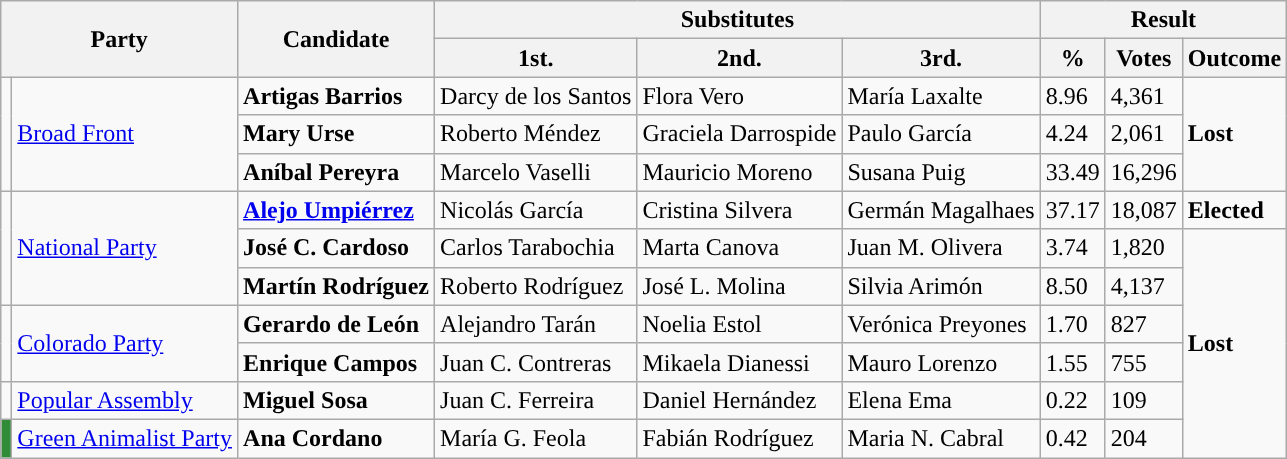<table class="wikitable">
<tr>
<th colspan="2" rowspan="2">Party</th>
<th rowspan="2">Candidate</th>
<th colspan="3">Substitutes</th>
<th colspan="3">Result</th>
</tr>
<tr>
<th>1st.</th>
<th>2nd.</th>
<th>3rd.</th>
<th>%</th>
<th>Votes</th>
<th>Outcome</th>
</tr>
<tr>
<td rowspan="3" style="background:"></td>
<td rowspan="3"><a href='#'>Broad Front</a></td>
<td><strong>Artigas Barrios</strong></td>
<td>Darcy de los Santos</td>
<td>Flora Vero</td>
<td>María Laxalte</td>
<td>8.96</td>
<td>4,361</td>
<td rowspan="3"><strong>Lost</strong> </td>
</tr>
<tr>
<td><strong>Mary Urse</strong></td>
<td>Roberto Méndez</td>
<td>Graciela Darrospide</td>
<td>Paulo García</td>
<td>4.24</td>
<td>2,061</td>
</tr>
<tr>
<td><strong>Aníbal Pereyra</strong></td>
<td>Marcelo Vaselli</td>
<td>Mauricio Moreno</td>
<td>Susana Puig</td>
<td>33.49</td>
<td>16,296</td>
</tr>
<tr>
<td rowspan="3" style="background:"></td>
<td rowspan="3"><a href='#'>National Party</a></td>
<td><strong><a href='#'>Alejo Umpiérrez</a></strong></td>
<td>Nicolás García</td>
<td>Cristina Silvera</td>
<td>Germán Magalhaes</td>
<td>37.17</td>
<td>18,087</td>
<td><strong>Elected</strong> </td>
</tr>
<tr>
<td><strong>José C. Cardoso</strong></td>
<td>Carlos Tarabochia</td>
<td>Marta Canova</td>
<td>Juan M. Olivera</td>
<td>3.74</td>
<td>1,820</td>
<td rowspan="6"><strong>Lost</strong> </td>
</tr>
<tr>
<td><strong>Martín Rodríguez</strong></td>
<td>Roberto Rodríguez</td>
<td>José L. Molina</td>
<td>Silvia Arimón</td>
<td>8.50</td>
<td>4,137</td>
</tr>
<tr>
<td rowspan="2" style="background:"></td>
<td rowspan="2"><a href='#'>Colorado Party</a></td>
<td><strong>Gerardo de León</strong></td>
<td>Alejandro Tarán</td>
<td>Noelia Estol</td>
<td>Verónica Preyones</td>
<td>1.70</td>
<td>827</td>
</tr>
<tr>
<td><strong>Enrique Campos</strong></td>
<td>Juan C. Contreras</td>
<td>Mikaela Dianessi</td>
<td>Mauro Lorenzo</td>
<td>1.55</td>
<td>755</td>
</tr>
<tr>
<td style="background:"></td>
<td><a href='#'>Popular Assembly</a></td>
<td><strong>Miguel Sosa</strong></td>
<td>Juan C. Ferreira</td>
<td>Daniel Hernández</td>
<td>Elena Ema</td>
<td>0.22</td>
<td>109</td>
</tr>
<tr>
<td style="background:#318C38"></td>
<td><a href='#'>Green Animalist Party</a></td>
<td><strong>Ana Cordano</strong></td>
<td>María G. Feola</td>
<td>Fabián Rodríguez</td>
<td>Maria N. Cabral</td>
<td>0.42</td>
<td>204</td>
</tr>
</table>
